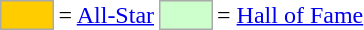<table>
<tr>
<td style="background:#fc0; border:1px solid #aaa; width:2em;"></td>
<td>= <a href='#'>All-Star</a></td>
<td style="background:#CCFFCC; border:1px solid #aaa; width:2em;"></td>
<td>= <a href='#'>Hall of Fame</a></td>
</tr>
</table>
